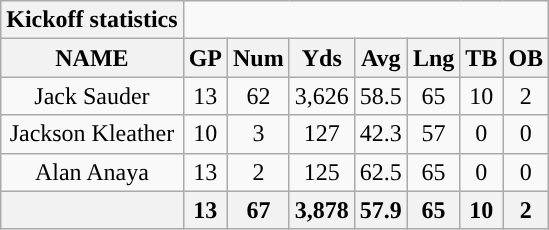<table class="wikitable sortable" style="text-align:center;">
<tr>
<th style="text-align:center; ">Kickoff statistics</th>
</tr>
<tr>
<th>NAME</th>
<th>GP</th>
<th>Num</th>
<th>Yds</th>
<th>Avg</th>
<th>Lng</th>
<th>TB</th>
<th>OB</th>
</tr>
<tr>
<td>Jack Sauder</td>
<td>13</td>
<td>62</td>
<td>3,626</td>
<td>58.5</td>
<td>65</td>
<td>10</td>
<td>2</td>
</tr>
<tr>
<td>Jackson Kleather</td>
<td>10</td>
<td>3</td>
<td>127</td>
<td>42.3</td>
<td>57</td>
<td>0</td>
<td>0</td>
</tr>
<tr>
<td>Alan Anaya</td>
<td>13</td>
<td>2</td>
<td>125</td>
<td>62.5</td>
<td>65</td>
<td>0</td>
<td>0</td>
</tr>
<tr>
<th colspan="1"></th>
<th>13</th>
<th>67</th>
<th>3,878</th>
<th>57.9</th>
<th>65</th>
<th>10</th>
<th>2</th>
</tr>
</table>
